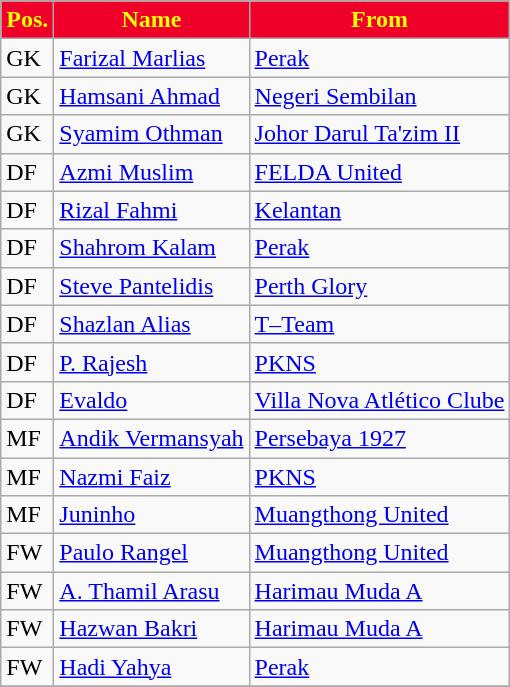<table class="wikitable">
<tr>
<th style="background:#EF0029; color:yellow;">Pos.</th>
<th style="background:#EF0029; color:yellow;">Name</th>
<th style="background:#EF0029; color:yellow;">From</th>
</tr>
<tr>
<td>GK</td>
<td> <a href='#'>Farizal Marlias</a></td>
<td> <a href='#'>Perak</a></td>
</tr>
<tr>
<td>GK</td>
<td> <a href='#'>Hamsani Ahmad</a></td>
<td> <a href='#'>Negeri Sembilan</a></td>
</tr>
<tr>
<td>GK</td>
<td> <a href='#'>Syamim Othman</a></td>
<td> <a href='#'>Johor Darul Ta'zim II</a></td>
</tr>
<tr>
<td>DF</td>
<td> <a href='#'>Azmi Muslim</a></td>
<td> <a href='#'>FELDA United</a></td>
</tr>
<tr>
<td>DF</td>
<td> <a href='#'>Rizal Fahmi</a></td>
<td> <a href='#'>Kelantan</a></td>
</tr>
<tr>
<td>DF</td>
<td> <a href='#'>Shahrom Kalam</a></td>
<td> <a href='#'>Perak</a></td>
</tr>
<tr>
<td>DF</td>
<td> <a href='#'>Steve Pantelidis</a></td>
<td> <a href='#'>Perth Glory</a></td>
</tr>
<tr>
<td>DF</td>
<td> <a href='#'>Shazlan Alias</a></td>
<td> <a href='#'>T–Team</a></td>
</tr>
<tr>
<td>DF</td>
<td> <a href='#'>P. Rajesh</a></td>
<td> <a href='#'>PKNS</a></td>
</tr>
<tr>
<td>DF</td>
<td> <a href='#'>Evaldo</a></td>
<td> <a href='#'>Villa Nova Atlético Clube</a></td>
</tr>
<tr>
<td>MF</td>
<td> <a href='#'>Andik Vermansyah</a></td>
<td> <a href='#'>Persebaya 1927</a></td>
</tr>
<tr>
<td>MF</td>
<td> <a href='#'>Nazmi Faiz</a></td>
<td> <a href='#'>PKNS</a></td>
</tr>
<tr>
<td>MF</td>
<td> <a href='#'>Juninho</a></td>
<td> <a href='#'>Muangthong United</a></td>
</tr>
<tr>
<td>FW</td>
<td> <a href='#'>Paulo Rangel</a></td>
<td> <a href='#'>Muangthong United</a></td>
</tr>
<tr>
<td>FW</td>
<td> <a href='#'>A. Thamil Arasu</a></td>
<td> <a href='#'>Harimau Muda A</a></td>
</tr>
<tr>
<td>FW</td>
<td> <a href='#'>Hazwan Bakri</a></td>
<td> <a href='#'>Harimau Muda A</a></td>
</tr>
<tr>
<td>FW</td>
<td> <a href='#'>Hadi Yahya</a></td>
<td> <a href='#'>Perak</a></td>
</tr>
<tr>
</tr>
</table>
